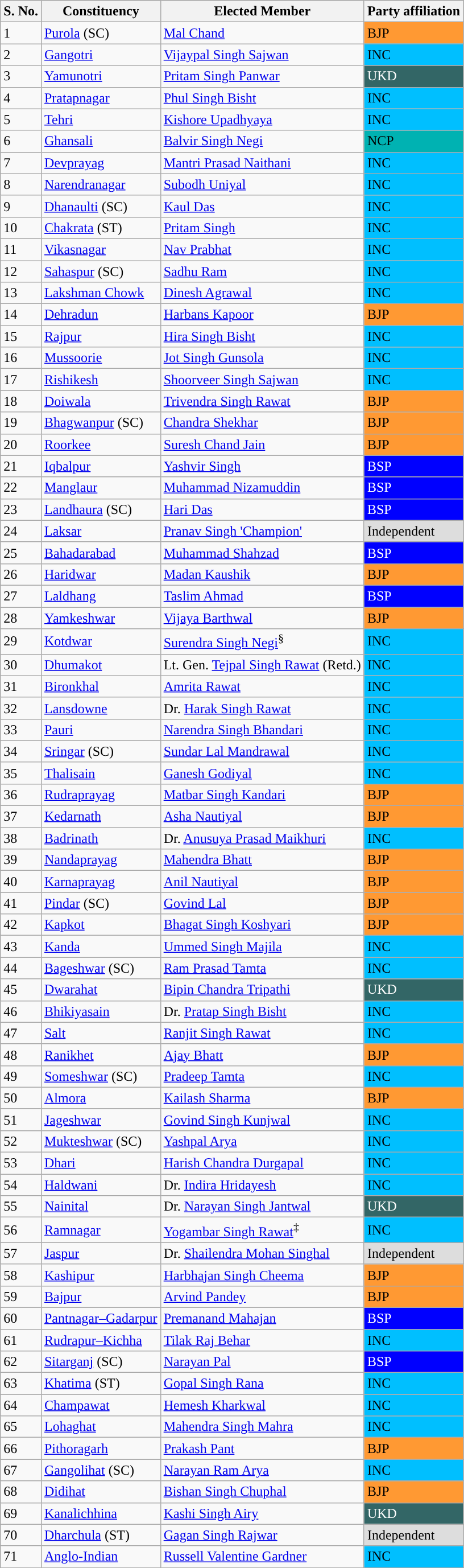<table class="wikitable sortable">
<tr style="background:#E9E9E9;">
<th>S. No.</th>
<th>Constituency</th>
<th>Elected Member</th>
<th>Party affiliation</th>
</tr>
<tr>
<td>1</td>
<td><a href='#'>Purola</a> (SC)</td>
<td><a href='#'>Mal Chand</a></td>
<td bgcolor=#FF9933>BJP</td>
</tr>
<tr>
<td>2</td>
<td><a href='#'>Gangotri</a></td>
<td><a href='#'>Vijaypal Singh Sajwan</a></td>
<td bgcolor=#00BFFF>INC</td>
</tr>
<tr>
<td>3</td>
<td><a href='#'>Yamunotri</a></td>
<td><a href='#'>Pritam Singh Panwar</a></td>
<td style="background: #336666; color: white">UKD</td>
</tr>
<tr>
<td>4</td>
<td><a href='#'>Pratapnagar</a></td>
<td><a href='#'>Phul Singh Bisht</a></td>
<td bgcolor=#00BFFF>INC</td>
</tr>
<tr>
<td>5</td>
<td><a href='#'>Tehri</a></td>
<td><a href='#'>Kishore Upadhyaya</a></td>
<td bgcolor=#00BFFF>INC</td>
</tr>
<tr>
<td>6</td>
<td><a href='#'>Ghansali</a></td>
<td><a href='#'>Balvir Singh Negi</a></td>
<td bgcolor=#00B2B2>NCP</td>
</tr>
<tr>
<td>7</td>
<td><a href='#'>Devprayag</a></td>
<td><a href='#'>Mantri Prasad Naithani</a></td>
<td bgcolor=#00BFFF>INC</td>
</tr>
<tr>
<td>8</td>
<td><a href='#'>Narendranagar</a></td>
<td><a href='#'>Subodh Uniyal</a></td>
<td bgcolor=#00BFFF>INC</td>
</tr>
<tr>
<td>9</td>
<td><a href='#'>Dhanaulti</a> (SC)</td>
<td><a href='#'>Kaul Das</a></td>
<td bgcolor=#00BFFF>INC</td>
</tr>
<tr>
<td>10</td>
<td><a href='#'>Chakrata</a> (ST)</td>
<td><a href='#'>Pritam Singh</a></td>
<td bgcolor=#00BFFF>INC</td>
</tr>
<tr>
<td>11</td>
<td><a href='#'>Vikasnagar</a></td>
<td><a href='#'>Nav Prabhat</a></td>
<td bgcolor=#00BFFF>INC</td>
</tr>
<tr>
<td>12</td>
<td><a href='#'>Sahaspur</a> (SC)</td>
<td><a href='#'>Sadhu Ram</a></td>
<td bgcolor=#00BFFF>INC</td>
</tr>
<tr>
<td>13</td>
<td><a href='#'>Lakshman Chowk</a></td>
<td><a href='#'>Dinesh Agrawal</a></td>
<td bgcolor=#00BFFF>INC</td>
</tr>
<tr>
<td>14</td>
<td><a href='#'>Dehradun</a></td>
<td><a href='#'>Harbans Kapoor</a></td>
<td bgcolor=#FF9933>BJP</td>
</tr>
<tr>
<td>15</td>
<td><a href='#'>Rajpur</a></td>
<td><a href='#'>Hira Singh Bisht</a></td>
<td bgcolor=#00BFFF>INC</td>
</tr>
<tr>
<td>16</td>
<td><a href='#'>Mussoorie</a></td>
<td><a href='#'>Jot Singh Gunsola</a></td>
<td bgcolor=#00BFFF>INC</td>
</tr>
<tr>
<td>17</td>
<td><a href='#'>Rishikesh</a></td>
<td><a href='#'>Shoorveer Singh Sajwan</a></td>
<td bgcolor=#00BFFF>INC</td>
</tr>
<tr>
<td>18</td>
<td><a href='#'>Doiwala</a></td>
<td><a href='#'>Trivendra Singh Rawat</a></td>
<td bgcolor=#FF9933>BJP</td>
</tr>
<tr>
<td>19</td>
<td><a href='#'>Bhagwanpur</a> (SC)</td>
<td><a href='#'>Chandra Shekhar</a></td>
<td bgcolor=#FF9933>BJP</td>
</tr>
<tr>
<td>20</td>
<td><a href='#'>Roorkee</a></td>
<td><a href='#'>Suresh Chand Jain</a></td>
<td bgcolor=#FF9933>BJP</td>
</tr>
<tr>
<td>21</td>
<td><a href='#'>Iqbalpur</a></td>
<td><a href='#'>Yashvir Singh</a></td>
<td style="background: #0000FF; color: white">BSP</td>
</tr>
<tr>
<td>22</td>
<td><a href='#'>Manglaur</a></td>
<td><a href='#'>Muhammad Nizamuddin</a></td>
<td style="background: #0000FF; color: white">BSP</td>
</tr>
<tr>
<td>23</td>
<td><a href='#'>Landhaura</a> (SC)</td>
<td><a href='#'>Hari Das</a></td>
<td style="background: #0000FF; color: white">BSP</td>
</tr>
<tr>
<td>24</td>
<td><a href='#'>Laksar</a></td>
<td><a href='#'>Pranav Singh 'Champion'</a></td>
<td bgcolor=#DDDDDD>Independent</td>
</tr>
<tr>
<td>25</td>
<td><a href='#'>Bahadarabad</a></td>
<td><a href='#'>Muhammad Shahzad</a></td>
<td style="background: #0000FF; color: white">BSP</td>
</tr>
<tr>
<td>26</td>
<td><a href='#'>Haridwar</a></td>
<td><a href='#'>Madan Kaushik</a></td>
<td bgcolor=#FF9933>BJP</td>
</tr>
<tr>
<td>27</td>
<td><a href='#'>Laldhang</a></td>
<td><a href='#'>Taslim Ahmad</a></td>
<td style="background: #0000FF; color: white">BSP</td>
</tr>
<tr>
<td>28</td>
<td><a href='#'>Yamkeshwar</a></td>
<td><a href='#'>Vijaya Barthwal</a></td>
<td bgcolor=#FF9933>BJP</td>
</tr>
<tr>
<td>29</td>
<td><a href='#'>Kotdwar</a></td>
<td><a href='#'>Surendra Singh Negi</a><sup>§</sup></td>
<td bgcolor=#00BFFF>INC</td>
</tr>
<tr>
<td>30</td>
<td><a href='#'>Dhumakot</a></td>
<td>Lt. Gen. <a href='#'>Tejpal Singh Rawat</a> (Retd.)</td>
<td bgcolor=#00BFFF>INC</td>
</tr>
<tr>
<td>31</td>
<td><a href='#'>Bironkhal</a></td>
<td><a href='#'>Amrita Rawat</a></td>
<td bgcolor=#00BFFF>INC</td>
</tr>
<tr>
<td>32</td>
<td><a href='#'>Lansdowne</a></td>
<td>Dr. <a href='#'>Harak Singh Rawat</a></td>
<td bgcolor=#00BFFF>INC</td>
</tr>
<tr>
<td>33</td>
<td><a href='#'>Pauri</a></td>
<td><a href='#'>Narendra Singh Bhandari</a></td>
<td bgcolor=#00BFFF>INC</td>
</tr>
<tr>
<td>34</td>
<td><a href='#'>Sringar</a> (SC)</td>
<td><a href='#'>Sundar Lal Mandrawal</a></td>
<td bgcolor=#00BFFF>INC</td>
</tr>
<tr>
<td>35</td>
<td><a href='#'>Thalisain</a></td>
<td><a href='#'>Ganesh Godiyal</a></td>
<td bgcolor=#00BFFF>INC</td>
</tr>
<tr>
<td>36</td>
<td><a href='#'>Rudraprayag</a></td>
<td><a href='#'>Matbar Singh Kandari</a></td>
<td bgcolor=#FF9933>BJP</td>
</tr>
<tr>
<td>37</td>
<td><a href='#'>Kedarnath</a></td>
<td><a href='#'>Asha Nautiyal</a></td>
<td bgcolor=#FF9933>BJP</td>
</tr>
<tr>
<td>38</td>
<td><a href='#'>Badrinath</a></td>
<td>Dr. <a href='#'>Anusuya Prasad Maikhuri</a></td>
<td bgcolor=#00BFFF>INC</td>
</tr>
<tr>
<td>39</td>
<td><a href='#'>Nandaprayag</a></td>
<td><a href='#'>Mahendra Bhatt</a></td>
<td bgcolor=#FF9933>BJP</td>
</tr>
<tr>
<td>40</td>
<td><a href='#'>Karnaprayag</a></td>
<td><a href='#'>Anil Nautiyal</a></td>
<td bgcolor=#FF9933>BJP</td>
</tr>
<tr>
<td>41</td>
<td><a href='#'>Pindar</a> (SC)</td>
<td><a href='#'>Govind Lal</a></td>
<td bgcolor=#FF9933>BJP</td>
</tr>
<tr>
<td>42</td>
<td><a href='#'>Kapkot</a></td>
<td><a href='#'>Bhagat Singh Koshyari</a></td>
<td bgcolor=#FF9933>BJP</td>
</tr>
<tr>
<td>43</td>
<td><a href='#'>Kanda</a></td>
<td><a href='#'>Ummed Singh Majila</a></td>
<td bgcolor=#00BFFF>INC</td>
</tr>
<tr>
<td>44</td>
<td><a href='#'>Bageshwar</a> (SC)</td>
<td><a href='#'>Ram Prasad Tamta</a></td>
<td bgcolor=#00BFFF>INC</td>
</tr>
<tr>
<td>45</td>
<td><a href='#'>Dwarahat</a></td>
<td><a href='#'>Bipin Chandra Tripathi</a></td>
<td style="background: #336666; color: white">UKD</td>
</tr>
<tr>
<td>46</td>
<td><a href='#'>Bhikiyasain</a></td>
<td>Dr. <a href='#'>Pratap Singh Bisht</a></td>
<td bgcolor=#00BFFF>INC</td>
</tr>
<tr>
<td>47</td>
<td><a href='#'>Salt</a></td>
<td><a href='#'>Ranjit Singh Rawat</a></td>
<td bgcolor=#00BFFF>INC</td>
</tr>
<tr>
<td>48</td>
<td><a href='#'>Ranikhet</a></td>
<td><a href='#'>Ajay Bhatt</a></td>
<td bgcolor=#FF9933>BJP</td>
</tr>
<tr>
<td>49</td>
<td><a href='#'>Someshwar</a> (SC)</td>
<td><a href='#'>Pradeep Tamta</a></td>
<td bgcolor=#00BFFF>INC</td>
</tr>
<tr>
<td>50</td>
<td><a href='#'>Almora</a></td>
<td><a href='#'>Kailash Sharma</a></td>
<td bgcolor=#FF9933>BJP</td>
</tr>
<tr>
<td>51</td>
<td><a href='#'>Jageshwar</a></td>
<td><a href='#'>Govind Singh Kunjwal</a></td>
<td bgcolor=#00BFFF>INC</td>
</tr>
<tr>
<td>52</td>
<td><a href='#'>Mukteshwar</a> (SC)</td>
<td><a href='#'>Yashpal Arya</a></td>
<td bgcolor=#00BFFF>INC</td>
</tr>
<tr>
<td>53</td>
<td><a href='#'>Dhari</a></td>
<td><a href='#'>Harish Chandra Durgapal</a></td>
<td bgcolor=#00BFFF>INC</td>
</tr>
<tr>
<td>54</td>
<td><a href='#'>Haldwani</a></td>
<td>Dr. <a href='#'>Indira Hridayesh</a></td>
<td bgcolor=#00BFFF>INC</td>
</tr>
<tr>
<td>55</td>
<td><a href='#'>Nainital</a></td>
<td>Dr. <a href='#'>Narayan Singh Jantwal</a></td>
<td style="background: #336666; color: white">UKD</td>
</tr>
<tr>
<td>56</td>
<td><a href='#'>Ramnagar</a></td>
<td><a href='#'>Yogambar Singh Rawat</a><sup>‡</sup></td>
<td bgcolor=#00BFFF>INC</td>
</tr>
<tr>
<td>57</td>
<td><a href='#'>Jaspur</a></td>
<td>Dr. <a href='#'>Shailendra Mohan Singhal</a></td>
<td bgcolor=#DDDDDD>Independent</td>
</tr>
<tr>
<td>58</td>
<td><a href='#'>Kashipur</a></td>
<td><a href='#'>Harbhajan Singh Cheema</a></td>
<td bgcolor=#FF9933>BJP</td>
</tr>
<tr>
<td>59</td>
<td><a href='#'>Bajpur</a></td>
<td><a href='#'>Arvind Pandey</a></td>
<td bgcolor=#FF9933>BJP</td>
</tr>
<tr>
<td>60</td>
<td><a href='#'>Pantnagar–Gadarpur</a></td>
<td><a href='#'>Premanand Mahajan</a></td>
<td style="background: #0000FF; color: white">BSP</td>
</tr>
<tr>
<td>61</td>
<td><a href='#'>Rudrapur–Kichha</a></td>
<td><a href='#'>Tilak Raj Behar</a></td>
<td bgcolor=#00BFFF>INC</td>
</tr>
<tr>
<td>62</td>
<td><a href='#'>Sitarganj</a> (SC)</td>
<td><a href='#'>Narayan Pal</a></td>
<td style="background: #0000FF; color: white">BSP</td>
</tr>
<tr>
<td>63</td>
<td><a href='#'>Khatima</a> (ST)</td>
<td><a href='#'>Gopal Singh Rana</a></td>
<td bgcolor=#00BFFF>INC</td>
</tr>
<tr>
<td>64</td>
<td><a href='#'>Champawat</a></td>
<td><a href='#'>Hemesh Kharkwal</a></td>
<td bgcolor=#00BFFF>INC</td>
</tr>
<tr>
<td>65</td>
<td><a href='#'>Lohaghat</a></td>
<td><a href='#'>Mahendra Singh Mahra</a></td>
<td bgcolor=#00BFFF>INC</td>
</tr>
<tr>
<td>66</td>
<td><a href='#'>Pithoragarh</a></td>
<td><a href='#'>Prakash Pant</a></td>
<td bgcolor=#FF9933>BJP</td>
</tr>
<tr>
<td>67</td>
<td><a href='#'>Gangolihat</a> (SC)</td>
<td><a href='#'>Narayan Ram Arya</a></td>
<td bgcolor=#00BFFF>INC</td>
</tr>
<tr>
<td>68</td>
<td><a href='#'>Didihat</a></td>
<td><a href='#'>Bishan Singh Chuphal</a></td>
<td bgcolor=#FF9933>BJP</td>
</tr>
<tr>
<td>69</td>
<td><a href='#'>Kanalichhina</a></td>
<td><a href='#'>Kashi Singh Airy</a></td>
<td style="background: #336666; color: white">UKD</td>
</tr>
<tr>
<td>70</td>
<td><a href='#'>Dharchula</a> (ST)</td>
<td><a href='#'>Gagan Singh Rajwar</a></td>
<td bgcolor=#DDDDDD>Independent</td>
</tr>
<tr>
<td>71</td>
<td><a href='#'>Anglo-Indian</a></td>
<td><a href='#'>Russell Valentine Gardner</a></td>
<td style="background: #00BFFF">INC</td>
</tr>
</table>
